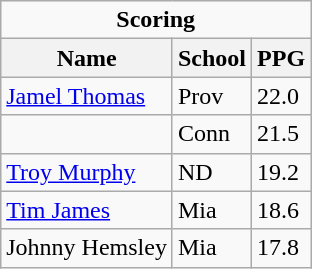<table class="wikitable">
<tr>
<td colspan=3 style="text-align:center;"><strong>Scoring</strong></td>
</tr>
<tr>
<th>Name</th>
<th>School</th>
<th>PPG</th>
</tr>
<tr>
<td><a href='#'>Jamel Thomas</a></td>
<td>Prov</td>
<td>22.0</td>
</tr>
<tr>
<td></td>
<td>Conn</td>
<td>21.5</td>
</tr>
<tr>
<td><a href='#'>Troy Murphy</a></td>
<td>ND</td>
<td>19.2</td>
</tr>
<tr>
<td><a href='#'>Tim James</a></td>
<td>Mia</td>
<td>18.6</td>
</tr>
<tr>
<td>Johnny Hemsley</td>
<td>Mia</td>
<td>17.8</td>
</tr>
</table>
